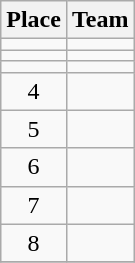<table class="wikitable" style="text-align:center; padding-bottom:0;">
<tr>
<th>Place</th>
<th style="text-align:left;">Team</th>
</tr>
<tr>
<td></td>
<td align=left></td>
</tr>
<tr>
<td></td>
<td align=left></td>
</tr>
<tr>
<td></td>
<td align=left></td>
</tr>
<tr>
<td>4</td>
<td align=left></td>
</tr>
<tr>
<td>5</td>
<td align=left></td>
</tr>
<tr>
<td>6</td>
<td align=left></td>
</tr>
<tr>
<td>7</td>
<td align=left></td>
</tr>
<tr>
<td>8</td>
<td align=left></td>
</tr>
<tr>
</tr>
</table>
